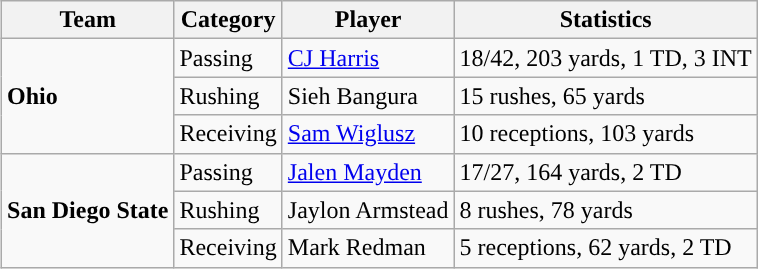<table class="wikitable" style="float: right;">
<tr>
<th>Team</th>
<th>Category</th>
<th>Player</th>
<th>Statistics</th>
</tr>
<tr>
<td rowspan=3><strong>Ohio</strong></td>
<td>Passing</td>
<td><a href='#'>CJ Harris</a></td>
<td>18/42, 203 yards, 1 TD, 3 INT</td>
</tr>
<tr>
<td>Rushing</td>
<td>Sieh Bangura</td>
<td>15 rushes, 65 yards</td>
</tr>
<tr>
<td>Receiving</td>
<td><a href='#'>Sam Wiglusz</a></td>
<td>10 receptions, 103 yards</td>
</tr>
<tr>
<td rowspan=3><strong>San Diego State</strong></td>
<td>Passing</td>
<td><a href='#'>Jalen Mayden</a></td>
<td>17/27, 164 yards, 2 TD</td>
</tr>
<tr>
<td>Rushing</td>
<td>Jaylon Armstead</td>
<td>8 rushes, 78 yards</td>
</tr>
<tr>
<td>Receiving</td>
<td>Mark Redman</td>
<td>5 receptions, 62 yards, 2 TD</td>
</tr>
</table>
